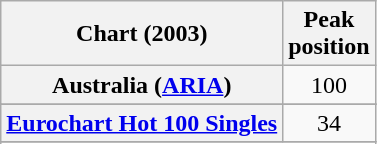<table class="wikitable sortable plainrowheaders">
<tr>
<th scope="col">Chart (2003)</th>
<th scope="col">Peak<br>position</th>
</tr>
<tr>
<th scope="row">Australia (<a href='#'>ARIA</a>)</th>
<td align="center">100</td>
</tr>
<tr>
</tr>
<tr>
<th scope="row"><a href='#'>Eurochart Hot 100 Singles</a></th>
<td align="center">34</td>
</tr>
<tr>
</tr>
<tr>
</tr>
<tr>
</tr>
<tr>
</tr>
<tr>
</tr>
<tr>
</tr>
</table>
